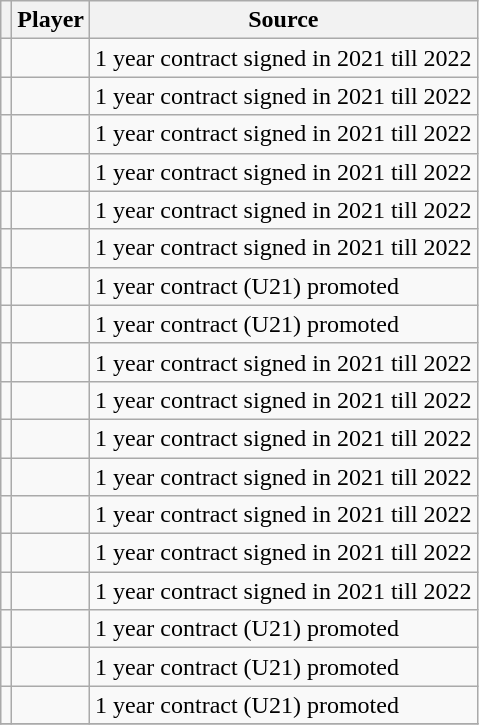<table class="wikitable plainrowheaders sortable">
<tr>
<th></th>
<th scope=col>Player</th>
<th scope=col>Source</th>
</tr>
<tr>
<td></td>
<td></td>
<td>1 year contract signed in 2021 till 2022</td>
</tr>
<tr>
<td></td>
<td align=left></td>
<td>1 year contract signed in 2021 till 2022</td>
</tr>
<tr>
<td></td>
<td align=left></td>
<td>1 year contract signed in 2021 till 2022</td>
</tr>
<tr>
<td></td>
<td align=left></td>
<td>1 year contract signed in 2021 till 2022</td>
</tr>
<tr>
<td></td>
<td align=left></td>
<td>1 year contract signed in 2021 till 2022</td>
</tr>
<tr>
<td></td>
<td align=left></td>
<td>1 year contract signed in 2021 till 2022</td>
</tr>
<tr>
<td></td>
<td align=left></td>
<td>1 year contract (U21) promoted</td>
</tr>
<tr>
<td></td>
<td align=left></td>
<td>1 year contract (U21) promoted</td>
</tr>
<tr>
<td></td>
<td></td>
<td>1 year contract signed in 2021 till 2022 </td>
</tr>
<tr>
<td></td>
<td></td>
<td>1 year contract signed in 2021 till 2022</td>
</tr>
<tr>
<td></td>
<td align=left></td>
<td>1 year contract signed in 2021 till 2022</td>
</tr>
<tr>
<td></td>
<td align=left></td>
<td>1 year contract signed in 2021 till 2022 </td>
</tr>
<tr>
<td></td>
<td align=left></td>
<td>1 year contract signed in 2021 till 2022 </td>
</tr>
<tr>
<td></td>
<td align=left></td>
<td>1 year contract signed in 2021 till 2022 </td>
</tr>
<tr>
<td></td>
<td align=left></td>
<td>1 year contract signed in 2021 till 2022</td>
</tr>
<tr>
<td></td>
<td align=left></td>
<td>1 year contract (U21) promoted</td>
</tr>
<tr>
<td></td>
<td align=left></td>
<td>1 year contract (U21) promoted</td>
</tr>
<tr>
<td></td>
<td align=left></td>
<td>1 year contract (U21) promoted</td>
</tr>
<tr>
</tr>
</table>
